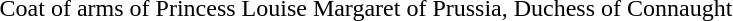<table border="0" align="center" width="60%">
<tr>
<th width=50%></th>
</tr>
<tr>
<td style="text-align: center;">Coat of arms of Princess Louise Margaret of Prussia, Duchess of Connaught</td>
</tr>
</table>
